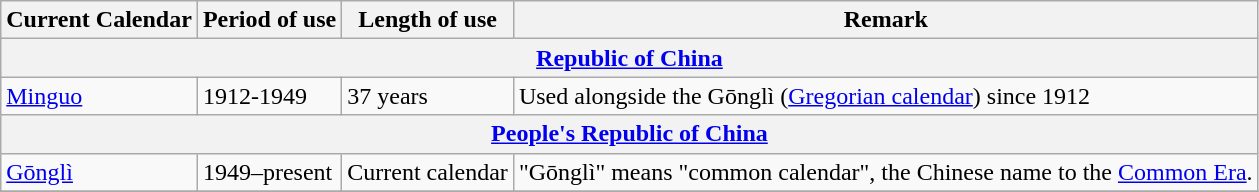<table class="wikitable">
<tr>
<th>Current Calendar</th>
<th>Period of use</th>
<th>Length of use</th>
<th>Remark</th>
</tr>
<tr>
<th colspan="4"><a href='#'>Republic of China</a><br></th>
</tr>
<tr>
<td><a href='#'>Minguo</a><br></td>
<td>1912-1949</td>
<td>37 years</td>
<td>Used alongside the Gōnglì  (<a href='#'>Gregorian calendar</a>) since 1912</td>
</tr>
<tr>
<th colspan="4"><a href='#'>People's Republic of China</a><br></th>
</tr>
<tr>
<td><a href='#'>Gōnglì</a><br></td>
<td>1949–present</td>
<td>Current calendar</td>
<td>"Gōnglì" means "common calendar", the Chinese name to the <a href='#'>Common Era</a>.</td>
</tr>
<tr>
</tr>
</table>
